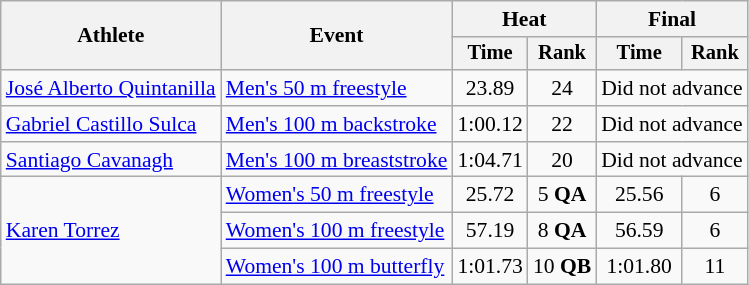<table class=wikitable style="font-size:90%">
<tr>
<th rowspan="2">Athlete</th>
<th rowspan="2">Event</th>
<th colspan="2">Heat</th>
<th colspan="2">Final</th>
</tr>
<tr style="font-size:95%">
<th>Time</th>
<th>Rank</th>
<th>Time</th>
<th>Rank</th>
</tr>
<tr align=center>
<td align=left><a href='#'>José Alberto Quintanilla</a></td>
<td align=left><a href='#'>Men's 50 m freestyle</a></td>
<td>23.89</td>
<td>24</td>
<td colspan="2">Did not advance</td>
</tr>
<tr align=center>
<td align=left><a href='#'>Gabriel Castillo Sulca</a></td>
<td align=left><a href='#'>Men's 100 m backstroke</a></td>
<td>1:00.12</td>
<td>22</td>
<td colspan="2">Did not advance</td>
</tr>
<tr align=center>
<td align=left><a href='#'>Santiago Cavanagh</a></td>
<td align=left><a href='#'>Men's 100 m breaststroke</a></td>
<td>1:04.71</td>
<td>20</td>
<td colspan="2">Did not advance</td>
</tr>
<tr align=center>
<td align=left rowspan="3"><a href='#'>Karen Torrez</a></td>
<td align=left><a href='#'>Women's 50 m freestyle</a></td>
<td>25.72</td>
<td>5 <strong>QA</strong></td>
<td>25.56</td>
<td>6</td>
</tr>
<tr align=center>
<td align=left><a href='#'>Women's 100 m freestyle</a></td>
<td>57.19</td>
<td>8 <strong>QA</strong></td>
<td>56.59</td>
<td>6</td>
</tr>
<tr align=center>
<td align=left><a href='#'>Women's 100 m butterfly</a></td>
<td>1:01.73</td>
<td>10 <strong>QB</strong></td>
<td>1:01.80</td>
<td>11</td>
</tr>
</table>
